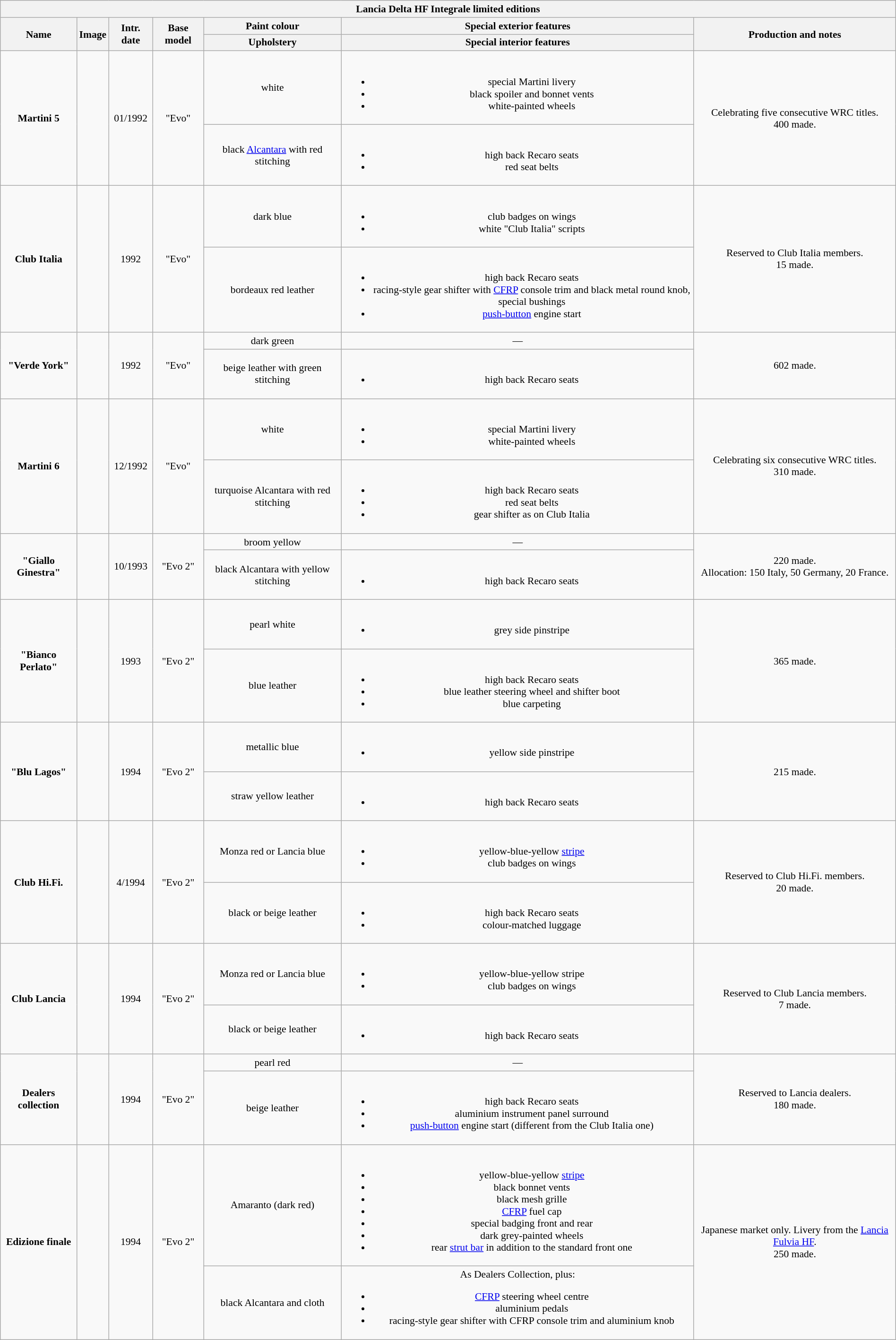<table class="wikitable collapsible collapsed" cellpadding="0" style="text-align:center; font-size:90%;" width=100%>
<tr>
<th colspan=8>Lancia Delta HF Integrale limited editions</th>
</tr>
<tr>
<th rowspan=2>Name</th>
<th rowspan=2>Image</th>
<th rowspan=2>Intr. date</th>
<th rowspan=2>Base model</th>
<th>Paint colour</th>
<th>Special exterior features</th>
<th rowspan=2>Production and notes</th>
</tr>
<tr>
<th>Upholstery</th>
<th>Special interior features</th>
</tr>
<tr>
<td rowspan=2><strong>Martini 5</strong></td>
<td rowspan=2></td>
<td rowspan=2>01/1992</td>
<td rowspan=2>"Evo"</td>
<td>white<br></td>
<td><br><ul><li>special Martini livery</li><li>black spoiler and bonnet vents</li><li>white-painted wheels</li></ul></td>
<td rowspan=2>Celebrating five consecutive WRC titles.<br>400 made.</td>
</tr>
<tr>
<td>black <a href='#'>Alcantara</a> with red stitching</td>
<td><br><ul><li>high back Recaro seats</li><li>red seat belts</li></ul></td>
</tr>
<tr>
<td rowspan=2><strong>Club Italia</strong></td>
<td rowspan=2></td>
<td rowspan=2>1992</td>
<td rowspan=2>"Evo"</td>
<td>dark blue</td>
<td><br><ul><li>club badges on wings</li><li>white "Club Italia" scripts</li></ul></td>
<td rowspan=2>Reserved to Club Italia members.<br>15 made.</td>
</tr>
<tr>
<td>bordeaux red leather</td>
<td><br><ul><li>high back Recaro seats</li><li>racing-style gear shifter with <a href='#'>CFRP</a> console trim and black metal round knob, special bushings</li><li><a href='#'>push-button</a> engine start</li></ul></td>
</tr>
<tr>
<td rowspan=2><strong>"Verde York"</strong></td>
<td rowspan=2></td>
<td rowspan=2>1992</td>
<td rowspan=2>"Evo"</td>
<td>dark green</td>
<td>—</td>
<td rowspan=2>602 made.</td>
</tr>
<tr>
<td>beige leather with green stitching</td>
<td><br><ul><li>high back Recaro seats</li></ul></td>
</tr>
<tr>
<td rowspan=2><strong>Martini 6</strong></td>
<td rowspan=2></td>
<td rowspan=2>12/1992</td>
<td rowspan=2>"Evo"</td>
<td>white</td>
<td><br><ul><li>special Martini livery</li><li>white-painted wheels</li></ul></td>
<td rowspan=2>Celebrating six consecutive WRC titles.<br>310 made.</td>
</tr>
<tr>
<td>turquoise Alcantara with red stitching</td>
<td><br><ul><li>high back Recaro seats</li><li>red seat belts</li><li>gear shifter as on Club Italia</li></ul></td>
</tr>
<tr>
<td rowspan=2><strong>"Giallo Ginestra"</strong></td>
<td rowspan=2></td>
<td rowspan=2>10/1993</td>
<td rowspan=2>"Evo 2"</td>
<td>broom yellow</td>
<td>—</td>
<td rowspan=2>220 made.<br>Allocation: 150 Italy, 50 Germany, 20 France.</td>
</tr>
<tr>
<td>black Alcantara with yellow stitching</td>
<td><br><ul><li>high back Recaro seats</li></ul></td>
</tr>
<tr>
<td rowspan=2><strong>"Bianco Perlato"</strong></td>
<td rowspan=2></td>
<td rowspan=2>1993</td>
<td rowspan=2>"Evo 2"</td>
<td>pearl white</td>
<td><br><ul><li>grey side pinstripe</li></ul></td>
<td rowspan=2>365 made.</td>
</tr>
<tr>
<td>blue leather</td>
<td><br><ul><li>high back Recaro seats</li><li>blue leather steering wheel and shifter boot</li><li>blue carpeting</li></ul></td>
</tr>
<tr>
<td rowspan=2><strong>"Blu Lagos"</strong></td>
<td rowspan=2></td>
<td rowspan=2>1994</td>
<td rowspan=2>"Evo 2"</td>
<td>metallic blue</td>
<td><br><ul><li>yellow side pinstripe</li></ul></td>
<td rowspan=2>215 made.</td>
</tr>
<tr>
<td>straw yellow leather</td>
<td><br><ul><li>high back Recaro seats</li></ul></td>
</tr>
<tr>
<td rowspan=2><strong>Club Hi.Fi.</strong></td>
<td rowspan=2></td>
<td rowspan=2>4/1994</td>
<td rowspan=2>"Evo 2"</td>
<td>Monza red or Lancia blue</td>
<td><br><ul><li>yellow-blue-yellow <a href='#'>stripe</a></li><li>club badges on wings</li></ul></td>
<td rowspan=2>Reserved to Club Hi.Fi. members.<br>20 made.</td>
</tr>
<tr>
<td>black or beige leather</td>
<td><br><ul><li>high back Recaro seats</li><li>colour-matched luggage</li></ul></td>
</tr>
<tr>
<td rowspan=2><strong>Club Lancia</strong></td>
<td rowspan=2></td>
<td rowspan=2>1994</td>
<td rowspan=2>"Evo 2"</td>
<td>Monza red or Lancia blue</td>
<td><br><ul><li>yellow-blue-yellow stripe</li><li>club badges on wings</li></ul></td>
<td rowspan=2>Reserved to Club Lancia members.<br>7 made.</td>
</tr>
<tr>
<td>black or beige leather</td>
<td><br><ul><li>high back Recaro seats</li></ul></td>
</tr>
<tr>
<td rowspan=2><strong>Dealers collection</strong></td>
<td rowspan=2></td>
<td rowspan=2>1994</td>
<td rowspan=2>"Evo 2"</td>
<td>pearl red</td>
<td>—</td>
<td rowspan=2>Reserved to Lancia dealers.<br>180 made.</td>
</tr>
<tr>
<td>beige leather</td>
<td><br><ul><li>high back Recaro seats</li><li>aluminium instrument panel surround</li><li><a href='#'>push-button</a> engine start (different from the Club Italia one)</li></ul></td>
</tr>
<tr>
<td rowspan=2><strong>Edizione finale</strong></td>
<td rowspan=2></td>
<td rowspan=2>1994</td>
<td rowspan=2>"Evo 2"</td>
<td>Amaranto (dark red)</td>
<td><br><ul><li>yellow-blue-yellow <a href='#'>stripe</a></li><li>black bonnet vents</li><li>black mesh grille</li><li><a href='#'>CFRP</a> fuel cap</li><li>special badging front and rear</li><li>dark grey-painted wheels</li><li>rear <a href='#'>strut bar</a> in addition to the standard front one</li></ul></td>
<td rowspan=2>Japanese market only. Livery from the <a href='#'>Lancia Fulvia HF</a>.<br>250 made.</td>
</tr>
<tr>
<td>black Alcantara and cloth</td>
<td>As Dealers Collection, plus:<br><ul><li><a href='#'>CFRP</a> steering wheel centre</li><li>aluminium pedals</li><li>racing-style gear shifter with CFRP console trim and aluminium knob</li></ul></td>
</tr>
</table>
